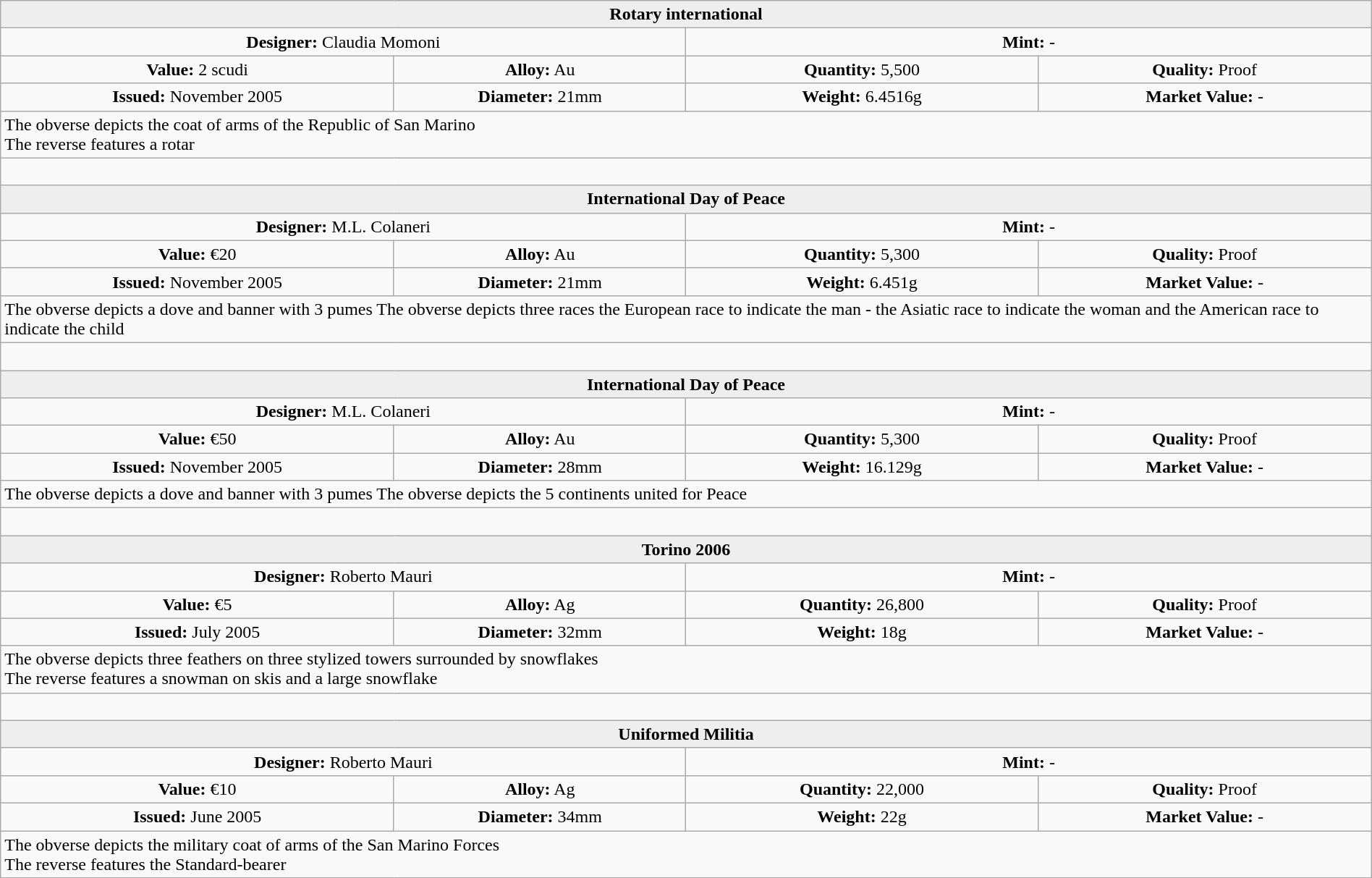<table class="wikitable" width="100%">
<tr>
<th colspan="4" align=center style="background:#eeeeee;">Rotary international</th>
</tr>
<tr>
<td colspan="2" width="50%" align=center><strong>Designer:</strong>	Claudia Momoni</td>
<td colspan="2" width="50%" align=center><strong>Mint:</strong> -</td>
</tr>
<tr>
<td align=center><strong>Value:</strong>	2 scudi</td>
<td align=center><strong>Alloy:</strong>	Au</td>
<td align=center><strong>Quantity:</strong>	5,500</td>
<td align=center><strong>Quality:</strong>	Proof</td>
</tr>
<tr>
<td align=center><strong>Issued:</strong>	November 2005</td>
<td align=center><strong>Diameter:</strong>	21mm</td>
<td align=center><strong>Weight:</strong>	6.4516g</td>
<td align=center><strong>Market Value:</strong>	-</td>
</tr>
<tr>
<td colspan="4" align=left>The obverse depicts the coat of arms of the Republic of San Marino<br>The reverse features a rotar</td>
</tr>
<tr>
<td colspan="4" align=left> </td>
</tr>
<tr>
<th colspan="4" align=center style="background:#eeeeee;">International Day of Peace</th>
</tr>
<tr>
<td colspan="2" width="50%" align=center><strong>Designer:</strong>	M.L. Colaneri</td>
<td colspan="2" width="50%" align=center><strong>Mint:</strong> -</td>
</tr>
<tr>
<td align=center><strong>Value:</strong>	€20</td>
<td align=center><strong>Alloy:</strong>	Au</td>
<td align=center><strong>Quantity:</strong>	5,300</td>
<td align=center><strong>Quality:</strong>	Proof</td>
</tr>
<tr>
<td align=center><strong>Issued:</strong>	November 2005</td>
<td align=center><strong>Diameter:</strong>	21mm</td>
<td align=center><strong>Weight:</strong>	6.451g</td>
<td align=center><strong>Market Value:</strong>	-</td>
</tr>
<tr>
<td colspan="4" align=left>The obverse depicts a dove and banner with 3 pumes	The obverse depicts three races the European race to indicate the man - the Asiatic race to indicate the woman and the American race to indicate the child</td>
</tr>
<tr>
<td colspan="4" align=left> </td>
</tr>
<tr>
<th colspan="4" align=center style="background:#eeeeee;">International Day of Peace</th>
</tr>
<tr>
<td colspan="2" width="50%" align=center><strong>Designer:</strong>	M.L. Colaneri</td>
<td colspan="2" width="50%" align=center><strong>Mint:</strong> -</td>
</tr>
<tr>
<td align=center><strong>Value:</strong>	€50</td>
<td align=center><strong>Alloy:</strong>	Au</td>
<td align=center><strong>Quantity:</strong>	5,300</td>
<td align=center><strong>Quality:</strong>	Proof</td>
</tr>
<tr>
<td align=center><strong>Issued:</strong>	November 2005</td>
<td align=center><strong>Diameter:</strong>	28mm</td>
<td align=center><strong>Weight:</strong>	16.129g</td>
<td align=center><strong>Market Value:</strong>	-</td>
</tr>
<tr>
<td colspan="4" align=left>The obverse depicts a dove and banner with 3 pumes	The obverse depicts the 5 continents united for Peace</td>
</tr>
<tr>
<td colspan="4" align=left> </td>
</tr>
<tr>
<th colspan="4" align=center style="background:#eeeeee;">Torino 2006</th>
</tr>
<tr>
<td colspan="2" width="50%" align=center><strong>Designer:</strong>	Roberto Mauri</td>
<td colspan="2" width="50%" align=center><strong>Mint:</strong> -</td>
</tr>
<tr>
<td align=center><strong>Value:</strong>	€5</td>
<td align=center><strong>Alloy:</strong>	Ag</td>
<td align=center><strong>Quantity:</strong>	26,800</td>
<td align=center><strong>Quality:</strong>	Proof</td>
</tr>
<tr>
<td align=center><strong>Issued:</strong>	July 2005</td>
<td align=center><strong>Diameter:</strong>	32mm</td>
<td align=center><strong>Weight:</strong>	18g</td>
<td align=center><strong>Market Value:</strong>	-</td>
</tr>
<tr>
<td colspan="4" align=left>The obverse depicts three feathers on three stylized towers surrounded by snowflakes<br>The reverse features a snowman on skis and a large snowflake</td>
</tr>
<tr>
<td colspan="4" align=left> </td>
</tr>
<tr>
<th colspan="4" align=center style="background:#eeeeee;">Uniformed Militia</th>
</tr>
<tr>
<td colspan="2" width="50%" align=center><strong>Designer:</strong>	Roberto Mauri</td>
<td colspan="2" width="50%" align=center><strong>Mint:</strong> -</td>
</tr>
<tr>
<td align=center><strong>Value:</strong>	€10</td>
<td align=center><strong>Alloy:</strong>	Ag</td>
<td align=center><strong>Quantity:</strong>	22,000</td>
<td align=center><strong>Quality:</strong>	Proof</td>
</tr>
<tr>
<td align=center><strong>Issued:</strong>	June 2005</td>
<td align=center><strong>Diameter:</strong>	34mm</td>
<td align=center><strong>Weight:</strong>	22g</td>
<td align=center><strong>Market Value:</strong>	-</td>
</tr>
<tr>
<td colspan="4" align=left>The obverse depicts the military coat of arms of the San Marino Forces<br>The reverse features the Standard-bearer</td>
</tr>
</table>
